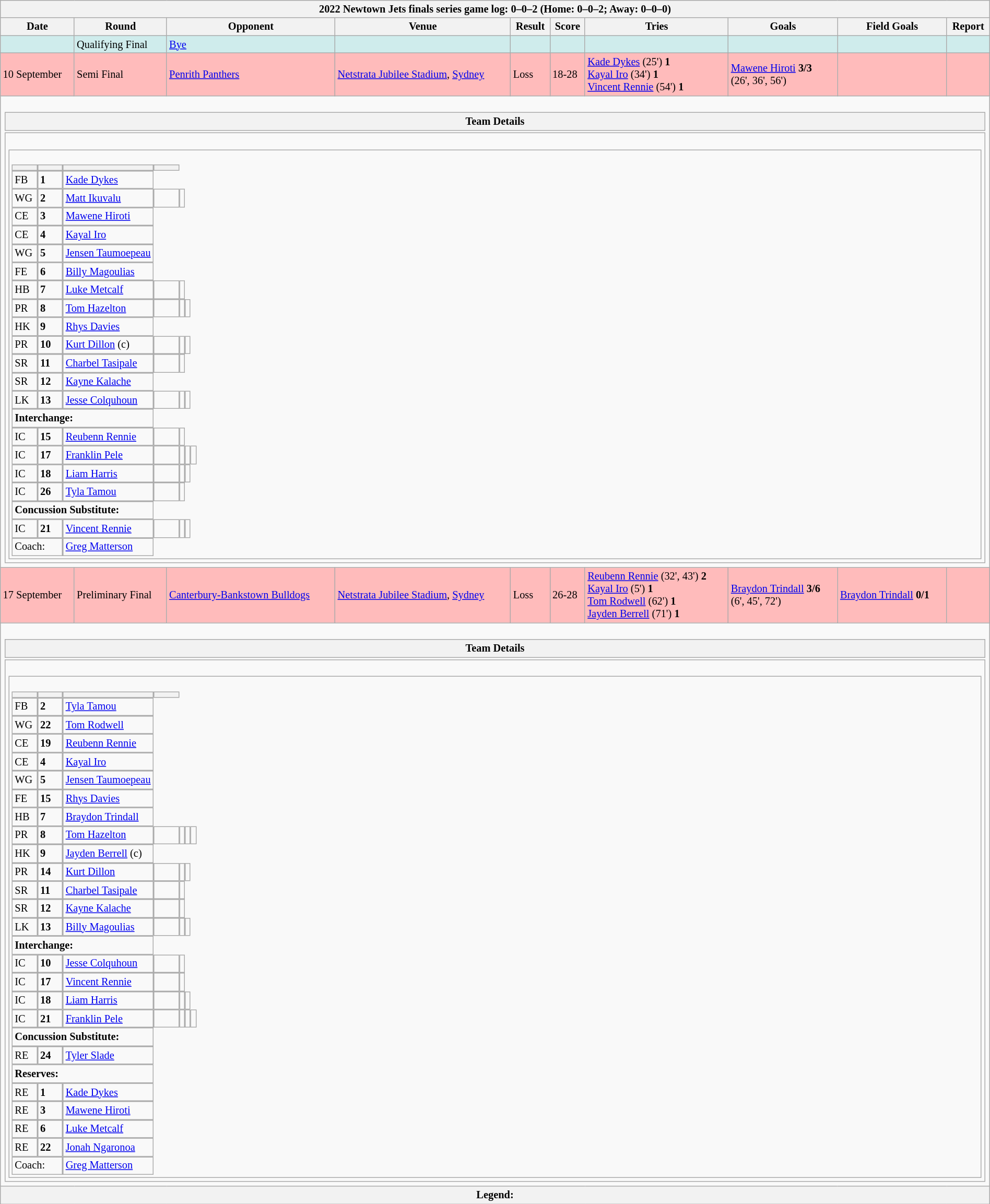<table class="wikitable collapsible collapsed"  style="font-size:85%; width:100%;">
<tr>
<th colspan=10>2022 Newtown Jets finals series game log: 0–0–2 (Home: 0–0–2; Away: 0–0–0)</th>
</tr>
<tr>
<th>Date</th>
<th>Round</th>
<th>Opponent</th>
<th>Venue</th>
<th>Result</th>
<th>Score</th>
<th>Tries</th>
<th>Goals</th>
<th>Field Goals</th>
<th>Report</th>
</tr>
<tr style="background:#cfecec;">
<td></td>
<td>Qualifying Final</td>
<td><a href='#'>Bye</a></td>
<td></td>
<td></td>
<td></td>
<td></td>
<td></td>
<td></td>
<td></td>
</tr>
<tr style="background:#fbb;">
<td>10 September</td>
<td>Semi Final</td>
<td> <a href='#'>Penrith Panthers</a></td>
<td><a href='#'>Netstrata Jubilee Stadium</a>, <a href='#'>Sydney</a></td>
<td>Loss</td>
<td>18-28</td>
<td><a href='#'>Kade Dykes</a> (25') <strong>1</strong><br><a href='#'>Kayal Iro</a> (34') <strong>1</strong><br><a href='#'>Vincent Rennie</a> (54') <strong>1</strong></td>
<td><a href='#'>Mawene Hiroti</a> <strong>3/3</strong><br>(26', 36', 56')</td>
<td></td>
<td></td>
</tr>
<tr>
<td colspan="10"><br><table class="mw-collapsible mw-collapsed" width="100%" border="0">
<tr>
<th>Team Details</th>
</tr>
<tr>
<td><br><table width="100%">
<tr>
<td width="50%" valign="top"><br><table cellpadding="0" cellspacing="0">
<tr>
<th width="25"></th>
<th width="25"></th>
<th></th>
<th width="25"></th>
</tr>
<tr>
<td>FB</td>
<td><strong>1</strong></td>
<td> <a href='#'>Kade Dykes</a></td>
</tr>
<tr>
<td>WG</td>
<td><strong>2</strong></td>
<td> <a href='#'>Matt Ikuvalu</a></td>
<td></td>
<td></td>
</tr>
<tr>
<td>CE</td>
<td><strong>3</strong></td>
<td> <a href='#'>Mawene Hiroti</a></td>
</tr>
<tr>
<td>CE</td>
<td><strong>4</strong></td>
<td> <a href='#'>Kayal Iro</a></td>
</tr>
<tr>
<td>WG</td>
<td><strong>5</strong></td>
<td> <a href='#'>Jensen Taumoepeau</a></td>
</tr>
<tr>
<td>FE</td>
<td><strong>6</strong></td>
<td> <a href='#'>Billy Magoulias</a></td>
</tr>
<tr>
<td>HB</td>
<td><strong>7</strong></td>
<td> <a href='#'>Luke Metcalf</a></td>
<td></td>
<td></td>
</tr>
<tr>
<td>PR</td>
<td><strong>8</strong></td>
<td> <a href='#'>Tom Hazelton</a></td>
<td></td>
<td></td>
<td></td>
</tr>
<tr>
<td>HK</td>
<td><strong>9</strong></td>
<td> <a href='#'>Rhys Davies</a></td>
</tr>
<tr>
<td>PR</td>
<td><strong>10</strong></td>
<td> <a href='#'>Kurt Dillon</a> (c)</td>
<td></td>
<td></td>
<td></td>
</tr>
<tr>
<td>SR</td>
<td><strong>11</strong></td>
<td> <a href='#'>Charbel Tasipale</a></td>
<td></td>
<td></td>
</tr>
<tr>
<td>SR</td>
<td><strong>12</strong></td>
<td> <a href='#'>Kayne Kalache</a></td>
</tr>
<tr>
<td>LK</td>
<td><strong>13</strong></td>
<td> <a href='#'>Jesse Colquhoun</a></td>
<td></td>
<td></td>
<td></td>
</tr>
<tr>
<td colspan="3"><strong>Interchange:</strong></td>
</tr>
<tr>
<td>IC</td>
<td><strong>15</strong></td>
<td> <a href='#'>Reubenn Rennie</a></td>
<td></td>
<td></td>
</tr>
<tr>
<td>IC</td>
<td><strong>17</strong></td>
<td> <a href='#'>Franklin Pele</a></td>
<td></td>
<td></td>
<td></td>
<td></td>
</tr>
<tr>
<td>IC</td>
<td><strong>18</strong></td>
<td> <a href='#'>Liam Harris</a></td>
<td></td>
<td></td>
<td></td>
</tr>
<tr>
<td>IC</td>
<td><strong>26</strong></td>
<td> <a href='#'>Tyla Tamou</a></td>
<td></td>
<td></td>
</tr>
<tr>
<td colspan="3"><strong>Concussion Substitute:</strong></td>
</tr>
<tr>
<td>IC</td>
<td><strong>21</strong></td>
<td> <a href='#'>Vincent Rennie</a></td>
<td></td>
<td></td>
<td></td>
</tr>
<tr>
<td colspan="2">Coach:</td>
<td> <a href='#'>Greg Matterson</a></td>
</tr>
</table>
</td>
</tr>
</table>
</td>
</tr>
</table>
</td>
</tr>
<tr style="background:#fbb;">
<td>17 September</td>
<td>Preliminary Final</td>
<td> <a href='#'>Canterbury-Bankstown Bulldogs</a></td>
<td><a href='#'>Netstrata Jubilee Stadium</a>, <a href='#'>Sydney</a></td>
<td>Loss</td>
<td>26-28</td>
<td><a href='#'>Reubenn Rennie</a> (32', 43') <strong>2</strong><br><a href='#'>Kayal Iro</a> (5') <strong>1</strong><br><a href='#'>Tom Rodwell</a> (62') <strong>1</strong><br><a href='#'>Jayden Berrell</a> (71') <strong>1</strong></td>
<td><a href='#'>Braydon Trindall</a> <strong>3/6</strong><br>(6', 45', 72')</td>
<td><a href='#'>Braydon Trindall</a> <strong>0/1</strong></td>
<td></td>
</tr>
<tr>
<td colspan="10"><br><table class="mw-collapsible mw-collapsed" width="100%" border="0">
<tr>
<th>Team Details</th>
</tr>
<tr>
<td><br><table width="100%">
<tr>
<td width="50%" valign="top"><br><table cellpadding="0" cellspacing="0">
<tr>
<th width="25"></th>
<th width="25"></th>
<th></th>
<th width="25"></th>
</tr>
<tr>
<td>FB</td>
<td><strong>2</strong></td>
<td> <a href='#'>Tyla Tamou</a></td>
</tr>
<tr>
<td>WG</td>
<td><strong>22</strong></td>
<td> <a href='#'>Tom Rodwell</a></td>
</tr>
<tr>
<td>CE</td>
<td><strong>19</strong></td>
<td> <a href='#'>Reubenn Rennie</a></td>
</tr>
<tr>
<td>CE</td>
<td><strong>4</strong></td>
<td> <a href='#'>Kayal Iro</a></td>
</tr>
<tr>
<td>WG</td>
<td><strong>5</strong></td>
<td> <a href='#'>Jensen Taumoepeau</a></td>
</tr>
<tr>
<td>FE</td>
<td><strong>15</strong></td>
<td> <a href='#'>Rhys Davies</a></td>
</tr>
<tr>
<td>HB</td>
<td><strong>7</strong></td>
<td> <a href='#'>Braydon Trindall</a></td>
</tr>
<tr>
<td>PR</td>
<td><strong>8</strong></td>
<td> <a href='#'>Tom Hazelton</a></td>
<td></td>
<td></td>
<td></td>
<td></td>
</tr>
<tr>
<td>HK</td>
<td><strong>9</strong></td>
<td> <a href='#'>Jayden Berrell</a> (c)</td>
</tr>
<tr>
<td>PR</td>
<td><strong>14</strong></td>
<td> <a href='#'>Kurt Dillon</a></td>
<td></td>
<td></td>
<td></td>
</tr>
<tr>
<td>SR</td>
<td><strong>11</strong></td>
<td> <a href='#'>Charbel Tasipale</a></td>
<td></td>
<td></td>
</tr>
<tr>
<td>SR</td>
<td><strong>12</strong></td>
<td> <a href='#'>Kayne Kalache</a></td>
<td></td>
<td></td>
</tr>
<tr>
<td>LK</td>
<td><strong>13</strong></td>
<td> <a href='#'>Billy Magoulias</a></td>
<td></td>
<td></td>
<td></td>
</tr>
<tr>
<td colspan="3"><strong>Interchange:</strong></td>
</tr>
<tr>
<td>IC</td>
<td><strong>10</strong></td>
<td> <a href='#'>Jesse Colquhoun</a></td>
<td></td>
<td></td>
</tr>
<tr>
<td>IC</td>
<td><strong>17</strong></td>
<td> <a href='#'>Vincent Rennie</a></td>
<td></td>
<td></td>
</tr>
<tr>
<td>IC</td>
<td><strong>18</strong></td>
<td> <a href='#'>Liam Harris</a></td>
<td></td>
<td></td>
<td></td>
</tr>
<tr>
<td>IC</td>
<td><strong>21</strong></td>
<td> <a href='#'>Franklin Pele</a></td>
<td></td>
<td></td>
<td></td>
<td></td>
</tr>
<tr>
<td colspan="3"><strong>Concussion Substitute:</strong></td>
</tr>
<tr>
<td>RE</td>
<td><strong>24</strong></td>
<td> <a href='#'>Tyler Slade</a></td>
</tr>
<tr>
<td colspan="3"><strong>Reserves:</strong></td>
</tr>
<tr>
<td>RE</td>
<td><strong>1</strong></td>
<td> <a href='#'>Kade Dykes</a></td>
</tr>
<tr>
<td>RE</td>
<td><strong>3</strong></td>
<td> <a href='#'>Mawene Hiroti</a></td>
</tr>
<tr>
<td>RE</td>
<td><strong>6</strong></td>
<td> <a href='#'>Luke Metcalf</a></td>
</tr>
<tr>
<td>RE</td>
<td><strong>22</strong></td>
<td> <a href='#'>Jonah Ngaronoa</a></td>
</tr>
<tr>
<td colspan="2">Coach:</td>
<td> <a href='#'>Greg Matterson</a></td>
</tr>
</table>
</td>
</tr>
</table>
</td>
</tr>
</table>
</td>
</tr>
<tr>
<th colspan="10"><strong>Legend</strong>:    </th>
</tr>
</table>
